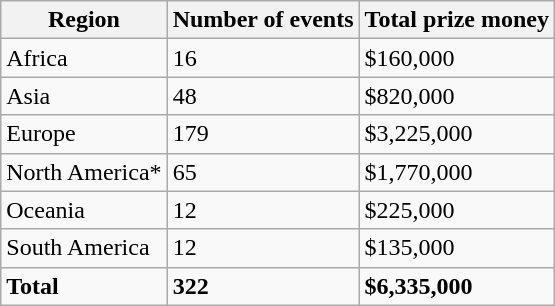<table class="wikitable">
<tr>
<th>Region</th>
<th>Number of events</th>
<th>Total prize money</th>
</tr>
<tr>
<td>Africa</td>
<td>16</td>
<td>$160,000</td>
</tr>
<tr>
<td>Asia</td>
<td>48</td>
<td>$820,000</td>
</tr>
<tr>
<td>Europe</td>
<td>179</td>
<td>$3,225,000</td>
</tr>
<tr>
<td>North America*</td>
<td>65</td>
<td>$1,770,000</td>
</tr>
<tr>
<td>Oceania</td>
<td>12</td>
<td>$225,000</td>
</tr>
<tr>
<td>South America</td>
<td>12</td>
<td>$135,000</td>
</tr>
<tr>
<td><strong>Total</strong></td>
<td><strong>322</strong></td>
<td><strong>$6,335,000</strong></td>
</tr>
</table>
